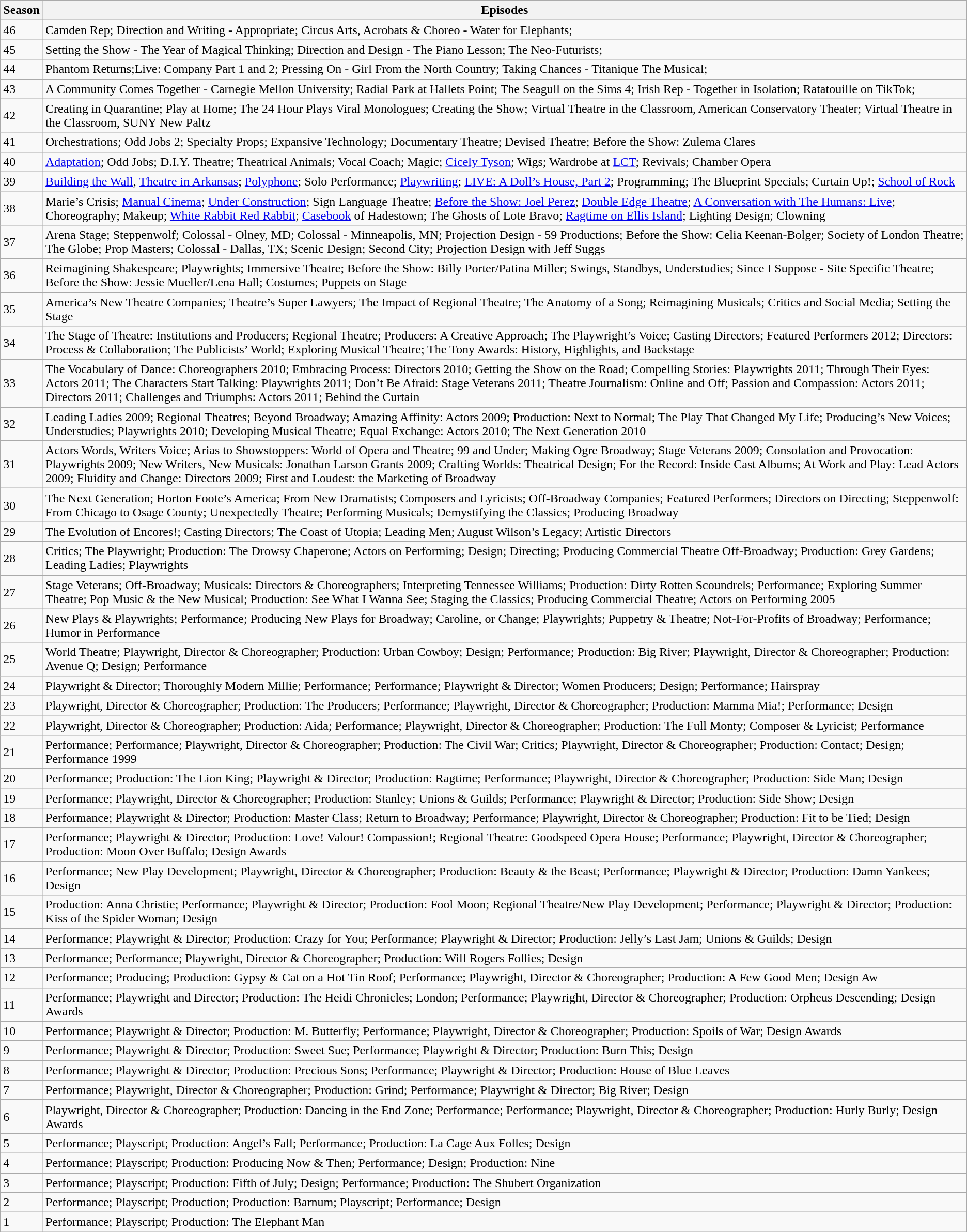<table class="wikitable">
<tr>
<th>Season</th>
<th>Episodes</th>
</tr>
<tr>
<td>46</td>
<td>Camden Rep; Direction and Writing - Appropriate; Circus Arts, Acrobats & Choreo - Water for Elephants;</td>
</tr>
<tr>
<td>45</td>
<td>Setting the Show - The Year of Magical Thinking; Direction and Design - The Piano Lesson; The Neo-Futurists;</td>
</tr>
<tr>
<td>44</td>
<td>Phantom Returns;Live: Company Part 1 and 2; Pressing On - Girl From the North Country; Taking Chances - Titanique The Musical;</td>
</tr>
<tr>
</tr>
<tr>
<td>43</td>
<td>A Community Comes Together - Carnegie Mellon University; Radial Park at Hallets Point; The Seagull on the Sims 4; Irish Rep - Together in Isolation; Ratatouille on TikTok;</td>
</tr>
<tr>
<td>42</td>
<td>Creating in Quarantine; Play at Home; The 24 Hour Plays Viral Monologues; Creating the Show; Virtual Theatre in the Classroom, American Conservatory Theater; Virtual Theatre in the Classroom, SUNY New Paltz</td>
</tr>
<tr>
<td>41</td>
<td>Orchestrations; Odd Jobs 2; Specialty Props; Expansive Technology; Documentary Theatre; Devised Theatre; Before the Show: Zulema Clares</td>
</tr>
<tr>
<td>40</td>
<td><a href='#'>Adaptation</a>; Odd Jobs; D.I.Y. Theatre; Theatrical Animals; Vocal Coach; Magic; <a href='#'>Cicely Tyson</a>; Wigs; Wardrobe at <a href='#'>LCT</a>; Revivals; Chamber Opera</td>
</tr>
<tr>
<td>39</td>
<td><a href='#'>Building the Wall</a>, <a href='#'>Theatre in Arkansas</a>; <a href='#'>Polyphone</a>; Solo Performance; <a href='#'>Playwriting</a>; <a href='#'>LIVE: A Doll’s House, Part 2</a>; Programming; The Blueprint Specials; Curtain Up!; <a href='#'>School of Rock</a></td>
</tr>
<tr>
<td>38</td>
<td>Marie’s Crisis; <a href='#'>Manual Cinema</a>; <a href='#'>Under Construction</a>; Sign Language Theatre; <a href='#'>Before the Show: Joel Perez</a>; <a href='#'>Double Edge Theatre</a>; <a href='#'>A Conversation with The Humans: Live</a>; Choreography; Makeup; <a href='#'>White Rabbit Red Rabbit</a>; <a href='#'>Casebook</a> of Hadestown; The Ghosts of Lote Bravo; <a href='#'>Ragtime on Ellis Island</a>; Lighting Design; Clowning</td>
</tr>
<tr>
<td>37</td>
<td>Arena Stage; Steppenwolf; Colossal - Olney, MD; Colossal - Minneapolis, MN; Projection Design - 59 Productions; Before the Show: Celia Keenan-Bolger; Society of London Theatre; The Globe; Prop Masters; Colossal - Dallas, TX; Scenic Design; Second City; Projection Design with Jeff Suggs</td>
</tr>
<tr>
<td>36</td>
<td>Reimagining Shakespeare; Playwrights; Immersive Theatre; Before the Show: Billy Porter/Patina Miller; Swings, Standbys, Understudies; Since I Suppose - Site Specific Theatre; Before the Show: Jessie Mueller/Lena Hall; Costumes; Puppets on Stage</td>
</tr>
<tr>
<td>35</td>
<td>America’s New Theatre Companies; Theatre’s Super Lawyers; The Impact of Regional Theatre; The Anatomy of a Song; Reimagining Musicals; Critics and Social Media; Setting the Stage</td>
</tr>
<tr>
<td>34</td>
<td>The Stage of Theatre: Institutions and Producers; Regional Theatre; Producers: A Creative Approach; The Playwright’s Voice; Casting Directors; Featured Performers 2012; Directors: Process & Collaboration; The Publicists’ World; Exploring Musical Theatre; The Tony Awards: History, Highlights, and Backstage</td>
</tr>
<tr>
<td>33</td>
<td>The Vocabulary of Dance: Choreographers 2010; Embracing Process: Directors 2010; Getting the Show on the Road; Compelling Stories: Playwrights 2011; Through Their Eyes: Actors 2011; The Characters Start Talking: Playwrights 2011; Don’t Be Afraid: Stage Veterans 2011; Theatre Journalism: Online and Off; Passion and Compassion: Actors 2011; Directors 2011; Challenges and Triumphs: Actors 2011; Behind the Curtain</td>
</tr>
<tr>
<td>32</td>
<td>Leading Ladies 2009; Regional Theatres; Beyond Broadway; Amazing Affinity: Actors 2009; Production: Next to Normal; The Play That Changed My Life; Producing’s New Voices; Understudies; Playwrights 2010; Developing Musical Theatre; Equal Exchange: Actors 2010; The Next Generation 2010</td>
</tr>
<tr>
<td>31</td>
<td>Actors Words, Writers Voice; Arias to Showstoppers: World of Opera and Theatre; 99 and Under; Making Ogre Broadway; Stage Veterans 2009; Consolation and Provocation: Playwrights 2009; New Writers, New Musicals: Jonathan Larson Grants 2009; Crafting Worlds: Theatrical Design; For the Record: Inside Cast Albums; At Work and Play: Lead Actors 2009; Fluidity and Change: Directors 2009; First and Loudest: the Marketing of Broadway</td>
</tr>
<tr>
<td>30</td>
<td>The Next Generation; Horton Foote’s America; From New Dramatists; Composers and Lyricists; Off-Broadway Companies; Featured Performers; Directors on Directing; Steppenwolf: From Chicago to Osage County; Unexpectedly Theatre; Performing Musicals; Demystifying the Classics; Producing Broadway</td>
</tr>
<tr>
<td>29</td>
<td>The Evolution of Encores!; Casting Directors; The Coast of Utopia; Leading Men; August Wilson’s Legacy; Artistic Directors</td>
</tr>
<tr>
<td>28</td>
<td>Critics; The Playwright; Production: The Drowsy Chaperone; Actors on Performing; Design; Directing; Producing Commercial Theatre Off-Broadway; Production: Grey Gardens; Leading Ladies; Playwrights</td>
</tr>
<tr>
<td>27</td>
<td>Stage Veterans; Off-Broadway; Musicals: Directors & Choreographers; Interpreting Tennessee Williams; Production: Dirty Rotten Scoundrels; Performance; Exploring Summer Theatre; Pop Music & the New Musical; Production: See What I Wanna See; Staging the Classics; Producing Commercial Theatre; Actors on Performing 2005</td>
</tr>
<tr>
<td>26</td>
<td>New Plays & Playwrights; Performance; Producing New Plays for Broadway; Caroline, or Change; Playwrights; Puppetry & Theatre; Not-For-Profits of Broadway; Performance; Humor in Performance</td>
</tr>
<tr>
<td>25</td>
<td>World Theatre; Playwright, Director & Choreographer; Production: Urban Cowboy; Design; Performance; Production: Big River; Playwright, Director & Choreographer; Production: Avenue Q; Design; Performance</td>
</tr>
<tr>
<td>24</td>
<td>Playwright & Director; Thoroughly Modern Millie; Performance; Performance; Playwright & Director; Women Producers; Design; Performance; Hairspray</td>
</tr>
<tr>
<td>23</td>
<td>Playwright, Director & Choreographer; Production: The Producers; Performance; Playwright, Director & Choreographer; Production: Mamma Mia!; Performance; Design</td>
</tr>
<tr>
<td>22</td>
<td>Playwright, Director & Choreographer; Production: Aida; Performance; Playwright, Director & Choreographer; Production: The Full Monty; Composer & Lyricist; Performance</td>
</tr>
<tr>
<td>21</td>
<td>Performance; Performance; Playwright, Director & Choreographer; Production: The Civil War; Critics; Playwright, Director & Choreographer; Production: Contact; Design; Performance 1999</td>
</tr>
<tr>
<td>20</td>
<td>Performance; Production: The Lion King; Playwright & Director; Production: Ragtime; Performance; Playwright, Director & Choreographer; Production: Side Man; Design</td>
</tr>
<tr>
<td>19</td>
<td>Performance; Playwright, Director & Choreographer; Production: Stanley; Unions & Guilds; Performance; Playwright & Director; Production: Side Show; Design</td>
</tr>
<tr>
<td>18</td>
<td>Performance;  Playwright & Director; Production: Master Class; Return to Broadway; Performance; Playwright, Director & Choreographer; Production: Fit to be Tied; Design</td>
</tr>
<tr>
<td>17</td>
<td>Performance; Playwright & Director; Production: Love! Valour! Compassion!; Regional Theatre: Goodspeed Opera House; Performance; Playwright, Director & Choreographer; Production: Moon Over Buffalo; Design Awards</td>
</tr>
<tr>
<td>16</td>
<td>Performance; New Play Development; Playwright, Director & Choreographer; Production: Beauty & the Beast; Performance; Playwright & Director; Production: Damn Yankees; Design</td>
</tr>
<tr>
<td>15</td>
<td>Production: Anna Christie; Performance; Playwright & Director; Production: Fool Moon; Regional Theatre/New Play Development; Performance; Playwright & Director; Production: Kiss of the Spider Woman; Design</td>
</tr>
<tr>
<td>14</td>
<td>Performance; Playwright & Director; Production: Crazy for You; Performance; Playwright & Director; Production: Jelly’s Last Jam; Unions & Guilds; Design</td>
</tr>
<tr>
<td>13</td>
<td>Performance; Performance; Playwright, Director & Choreographer; Production: Will Rogers Follies; Design</td>
</tr>
<tr>
<td>12</td>
<td>Performance; Producing; Production: Gypsy & Cat on a Hot Tin Roof; Performance; Playwright, Director & Choreographer; Production: A Few Good Men; Design Aw</td>
</tr>
<tr>
<td>11</td>
<td>Performance; Playwright and Director; Production: The Heidi Chronicles; London; Performance; Playwright, Director & Choreographer; Production: Orpheus Descending; Design Awards</td>
</tr>
<tr>
<td>10</td>
<td>Performance; Playwright & Director; Production: M. Butterfly; Performance; Playwright, Director & Choreographer; Production: Spoils of War; Design Awards</td>
</tr>
<tr>
<td>9</td>
<td>Performance; Playwright & Director; Production: Sweet Sue; Performance; Playwright & Director; Production: Burn This; Design</td>
</tr>
<tr>
<td>8</td>
<td>Performance; Playwright & Director; Production: Precious Sons; Performance; Playwright & Director; Production: House of Blue Leaves</td>
</tr>
<tr>
<td>7</td>
<td>Performance; Playwright, Director & Choreographer; Production: Grind; Performance; Playwright & Director; Big River; Design</td>
</tr>
<tr>
<td>6</td>
<td>Playwright, Director & Choreographer; Production: Dancing in the End Zone; Performance; Performance; Playwright, Director & Choreographer; Production: Hurly Burly; Design Awards</td>
</tr>
<tr>
<td>5</td>
<td>Performance; Playscript; Production: Angel’s Fall; Performance; Production: La Cage Aux Folles; Design</td>
</tr>
<tr>
<td>4</td>
<td>Performance; Playscript; Production: Producing Now & Then; Performance; Design; Production: Nine</td>
</tr>
<tr>
<td>3</td>
<td>Performance; Playscript; Production: Fifth of July; Design; Performance; Production: The Shubert Organization</td>
</tr>
<tr>
<td>2</td>
<td>Performance; Playscript; Production; Production: Barnum; Playscript; Performance; Design</td>
</tr>
<tr>
<td>1</td>
<td>Performance; Playscript; Production: The Elephant Man</td>
</tr>
</table>
